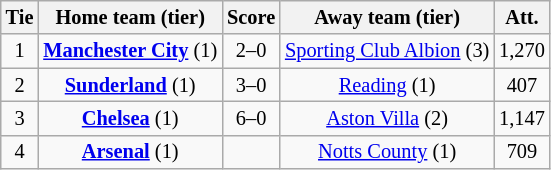<table class="wikitable" style="text-align:center; font-size:85%">
<tr>
<th>Tie</th>
<th>Home team (tier)</th>
<th>Score</th>
<th>Away team (tier)</th>
<th>Att.</th>
</tr>
<tr>
<td>1</td>
<td><strong><a href='#'>Manchester City</a></strong> (1)</td>
<td>2–0</td>
<td><a href='#'>Sporting Club Albion</a> (3)</td>
<td>1,270</td>
</tr>
<tr>
<td>2</td>
<td><strong><a href='#'>Sunderland</a></strong> (1)</td>
<td>3–0</td>
<td><a href='#'>Reading</a> (1)</td>
<td>407</td>
</tr>
<tr>
<td>3</td>
<td><strong><a href='#'>Chelsea</a></strong> (1)</td>
<td>6–0</td>
<td><a href='#'>Aston Villa</a> (2)</td>
<td>1,147</td>
</tr>
<tr>
<td>4</td>
<td><strong><a href='#'>Arsenal</a></strong> (1)</td>
<td></td>
<td><a href='#'>Notts County</a> (1)</td>
<td>709</td>
</tr>
</table>
